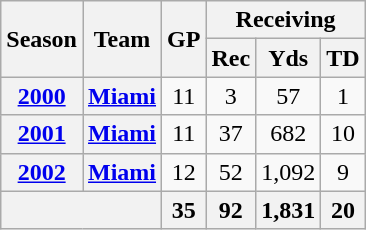<table class="wikitable" style="text-align:center;">
<tr>
<th rowspan="2">Season</th>
<th rowspan="2">Team</th>
<th rowspan="2">GP</th>
<th colspan="3">Receiving</th>
</tr>
<tr>
<th>Rec</th>
<th>Yds</th>
<th>TD</th>
</tr>
<tr>
<th><a href='#'>2000</a></th>
<th><a href='#'>Miami</a></th>
<td>11</td>
<td>3</td>
<td>57</td>
<td>1</td>
</tr>
<tr>
<th><a href='#'>2001</a></th>
<th><a href='#'>Miami</a></th>
<td>11</td>
<td>37</td>
<td>682</td>
<td>10</td>
</tr>
<tr>
<th><a href='#'>2002</a></th>
<th><a href='#'>Miami</a></th>
<td>12</td>
<td>52</td>
<td>1,092</td>
<td>9</td>
</tr>
<tr>
<th colspan="2"></th>
<th>35</th>
<th>92</th>
<th>1,831</th>
<th>20</th>
</tr>
</table>
